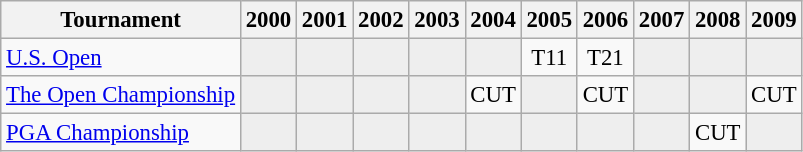<table class="wikitable" style="font-size:95%;text-align:center;">
<tr>
<th>Tournament</th>
<th>2000</th>
<th>2001</th>
<th>2002</th>
<th>2003</th>
<th>2004</th>
<th>2005</th>
<th>2006</th>
<th>2007</th>
<th>2008</th>
<th>2009</th>
</tr>
<tr>
<td align=left><a href='#'>U.S. Open</a></td>
<td style="background:#eeeeee;"></td>
<td style="background:#eeeeee;"></td>
<td style="background:#eeeeee;"></td>
<td style="background:#eeeeee;"></td>
<td style="background:#eeeeee;"></td>
<td>T11</td>
<td>T21</td>
<td style="background:#eeeeee;"></td>
<td style="background:#eeeeee;"></td>
<td style="background:#eeeeee;"></td>
</tr>
<tr>
<td align=left><a href='#'>The Open Championship</a></td>
<td style="background:#eeeeee;"></td>
<td style="background:#eeeeee;"></td>
<td style="background:#eeeeee;"></td>
<td style="background:#eeeeee;"></td>
<td>CUT</td>
<td style="background:#eeeeee;"></td>
<td>CUT</td>
<td style="background:#eeeeee;"></td>
<td style="background:#eeeeee;"></td>
<td>CUT</td>
</tr>
<tr>
<td align=left><a href='#'>PGA Championship</a></td>
<td style="background:#eeeeee;"></td>
<td style="background:#eeeeee;"></td>
<td style="background:#eeeeee;"></td>
<td style="background:#eeeeee;"></td>
<td style="background:#eeeeee;"></td>
<td style="background:#eeeeee;"></td>
<td style="background:#eeeeee;"></td>
<td style="background:#eeeeee;"></td>
<td>CUT</td>
<td style="background:#eeeeee;"></td>
</tr>
</table>
